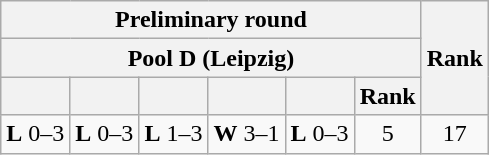<table class="wikitable" style="font-size:100%;">
<tr>
<th colspan=6>Preliminary round</th>
<th rowspan=3>Rank</th>
</tr>
<tr>
<th colspan=6>Pool D (Leipzig)</th>
</tr>
<tr>
<th></th>
<th></th>
<th></th>
<th></th>
<th></th>
<th>Rank</th>
</tr>
<tr align=center>
<td><strong>L</strong> 0–3</td>
<td><strong>L</strong> 0–3</td>
<td><strong>L</strong> 1–3</td>
<td><strong>W</strong> 3–1</td>
<td><strong>L</strong> 0–3</td>
<td>5</td>
<td>17</td>
</tr>
</table>
